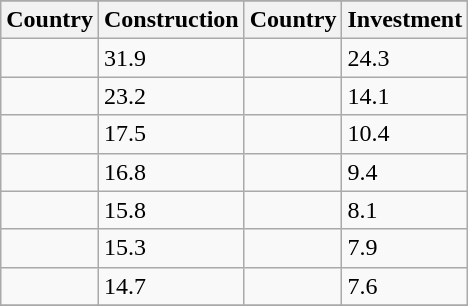<table class="wikitable">
<tr>
</tr>
<tr>
<th>Country</th>
<th>Construction</th>
<th>Country</th>
<th>Investment</th>
</tr>
<tr>
<td></td>
<td>31.9</td>
<td></td>
<td>24.3</td>
</tr>
<tr>
<td></td>
<td>23.2</td>
<td></td>
<td>14.1</td>
</tr>
<tr>
<td></td>
<td>17.5</td>
<td></td>
<td>10.4</td>
</tr>
<tr>
<td></td>
<td>16.8</td>
<td></td>
<td>9.4</td>
</tr>
<tr>
<td></td>
<td>15.8</td>
<td></td>
<td>8.1</td>
</tr>
<tr>
<td></td>
<td>15.3</td>
<td></td>
<td>7.9</td>
</tr>
<tr>
<td></td>
<td>14.7</td>
<td></td>
<td>7.6</td>
</tr>
<tr>
</tr>
</table>
